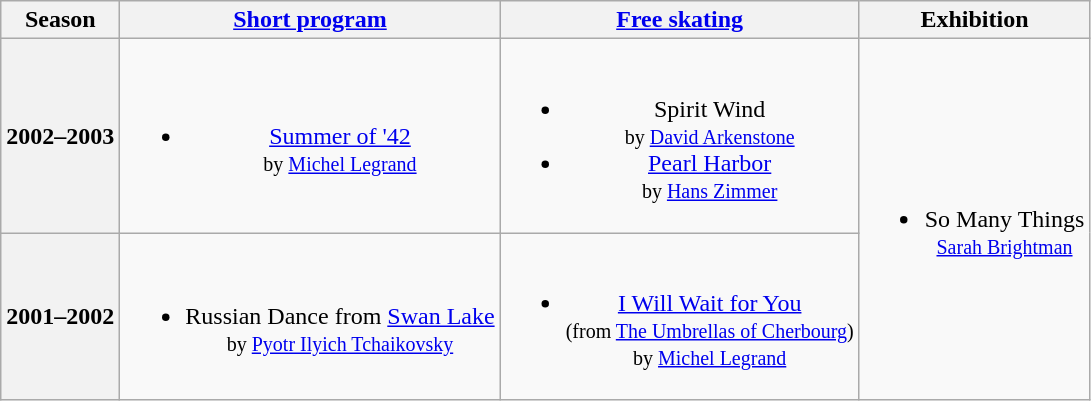<table class="wikitable" style="text-align:center">
<tr>
<th>Season</th>
<th><a href='#'>Short program</a></th>
<th><a href='#'>Free skating</a></th>
<th>Exhibition</th>
</tr>
<tr>
<th>2002–2003 <br> </th>
<td><br><ul><li><a href='#'>Summer of '42</a><br><small> by <a href='#'>Michel Legrand</a> </small></li></ul></td>
<td><br><ul><li>Spirit Wind <br><small> by <a href='#'>David Arkenstone</a> </small></li><li><a href='#'>Pearl Harbor</a> <br><small> by <a href='#'>Hans Zimmer</a> </small></li></ul></td>
<td rowspan=2><br><ul><li>So Many Things <br><small> <a href='#'>Sarah Brightman</a> </small></li></ul></td>
</tr>
<tr>
<th>2001–2002 <br> </th>
<td><br><ul><li>Russian Dance from <a href='#'>Swan Lake</a> <br><small> by <a href='#'>Pyotr Ilyich Tchaikovsky</a> </small></li></ul></td>
<td><br><ul><li><a href='#'>I Will Wait for You</a> <br><small> (from <a href='#'>The Umbrellas of Cherbourg</a>) <br> by <a href='#'>Michel Legrand</a> </small></li></ul></td>
</tr>
</table>
